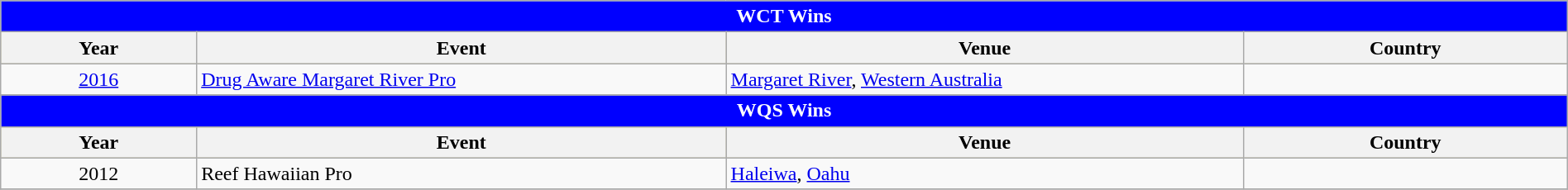<table class="wikitable" style="width:100%;">
<tr bgcolor=skyblue>
<td colspan=4; style="background: blue; color: white" align="center"><strong>WCT Wins</strong></td>
</tr>
<tr bgcolor=#bdb76b>
<th>Year</th>
<th width=   33.8%>Event</th>
<th width=     33%>Venue</th>
<th>Country</th>
</tr>
<tr>
<td style=text-align:center><a href='#'>2016</a></td>
<td><a href='#'>Drug Aware Margaret River Pro</a></td>
<td><a href='#'>Margaret River</a>, <a href='#'>Western Australia</a></td>
<td></td>
</tr>
<tr>
</tr>
<tr>
<td colspan=4; style="background: blue; color: white" align="center"><strong>WQS Wins</strong></td>
</tr>
<tr bgcolor=#bdb76b>
<th>Year</th>
<th width=   33.8%>Event</th>
<th width=     33%>Venue</th>
<th>Country</th>
</tr>
<tr>
<td style=text-align:center>2012</td>
<td>Reef Hawaiian Pro</td>
<td><a href='#'>Haleiwa</a>, <a href='#'>Oahu</a></td>
<td></td>
</tr>
<tr>
</tr>
</table>
